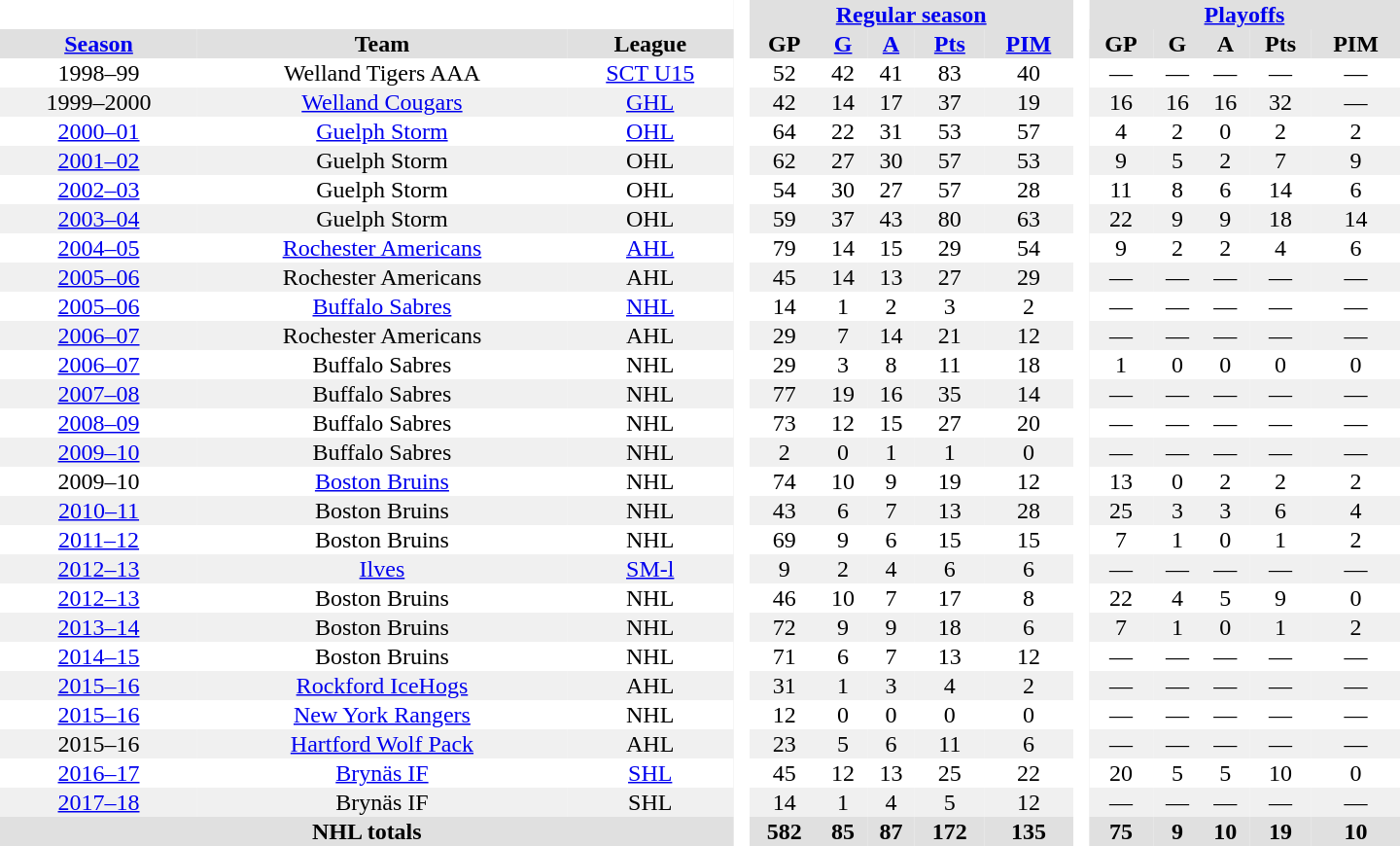<table border="0" cellpadding="1" cellspacing="0" style="text-align:center; width:60em;">
<tr style="background:#e0e0e0;">
<th colspan="3" bgcolor="#ffffff"> </th>
<th rowspan="99" bgcolor="#ffffff"> </th>
<th colspan="5"><a href='#'>Regular season</a></th>
<th rowspan="99" bgcolor="#ffffff"> </th>
<th colspan="5"><a href='#'>Playoffs</a></th>
</tr>
<tr style="background:#e0e0e0;">
<th><a href='#'>Season</a></th>
<th>Team</th>
<th>League</th>
<th>GP</th>
<th><a href='#'>G</a></th>
<th><a href='#'>A</a></th>
<th><a href='#'>Pts</a></th>
<th><a href='#'>PIM</a></th>
<th>GP</th>
<th>G</th>
<th>A</th>
<th>Pts</th>
<th>PIM</th>
</tr>
<tr>
<td>1998–99</td>
<td>Welland Tigers AAA</td>
<td><a href='#'>SCT U15</a></td>
<td>52</td>
<td>42</td>
<td>41</td>
<td>83</td>
<td>40</td>
<td>—</td>
<td>—</td>
<td>—</td>
<td>—</td>
<td>—</td>
</tr>
<tr style="background:#f0f0f0;">
<td>1999–2000</td>
<td><a href='#'>Welland Cougars</a></td>
<td><a href='#'>GHL</a></td>
<td>42</td>
<td>14</td>
<td>17</td>
<td>37</td>
<td>19</td>
<td>16</td>
<td>16</td>
<td>16</td>
<td>32</td>
<td>—</td>
</tr>
<tr>
<td><a href='#'>2000–01</a></td>
<td><a href='#'>Guelph Storm</a></td>
<td><a href='#'>OHL</a></td>
<td>64</td>
<td>22</td>
<td>31</td>
<td>53</td>
<td>57</td>
<td>4</td>
<td>2</td>
<td>0</td>
<td>2</td>
<td>2</td>
</tr>
<tr style="background:#f0f0f0;">
<td><a href='#'>2001–02</a></td>
<td>Guelph Storm</td>
<td>OHL</td>
<td>62</td>
<td>27</td>
<td>30</td>
<td>57</td>
<td>53</td>
<td>9</td>
<td>5</td>
<td>2</td>
<td>7</td>
<td>9</td>
</tr>
<tr>
<td><a href='#'>2002–03</a></td>
<td>Guelph Storm</td>
<td>OHL</td>
<td>54</td>
<td>30</td>
<td>27</td>
<td>57</td>
<td>28</td>
<td>11</td>
<td>8</td>
<td>6</td>
<td>14</td>
<td>6</td>
</tr>
<tr style="background:#f0f0f0;">
<td><a href='#'>2003–04</a></td>
<td>Guelph Storm</td>
<td>OHL</td>
<td>59</td>
<td>37</td>
<td>43</td>
<td>80</td>
<td>63</td>
<td>22</td>
<td>9</td>
<td>9</td>
<td>18</td>
<td>14</td>
</tr>
<tr>
<td><a href='#'>2004–05</a></td>
<td><a href='#'>Rochester Americans</a></td>
<td><a href='#'>AHL</a></td>
<td>79</td>
<td>14</td>
<td>15</td>
<td>29</td>
<td>54</td>
<td>9</td>
<td>2</td>
<td>2</td>
<td>4</td>
<td>6</td>
</tr>
<tr style="background:#f0f0f0;">
<td><a href='#'>2005–06</a></td>
<td>Rochester Americans</td>
<td>AHL</td>
<td>45</td>
<td>14</td>
<td>13</td>
<td>27</td>
<td>29</td>
<td>—</td>
<td>—</td>
<td>—</td>
<td>—</td>
<td>—</td>
</tr>
<tr>
<td><a href='#'>2005–06</a></td>
<td><a href='#'>Buffalo Sabres</a></td>
<td><a href='#'>NHL</a></td>
<td>14</td>
<td>1</td>
<td>2</td>
<td>3</td>
<td>2</td>
<td>—</td>
<td>—</td>
<td>—</td>
<td>—</td>
<td>—</td>
</tr>
<tr style="background:#f0f0f0;">
<td><a href='#'>2006–07</a></td>
<td>Rochester Americans</td>
<td>AHL</td>
<td>29</td>
<td>7</td>
<td>14</td>
<td>21</td>
<td>12</td>
<td>—</td>
<td>—</td>
<td>—</td>
<td>—</td>
<td>—</td>
</tr>
<tr>
<td><a href='#'>2006–07</a></td>
<td>Buffalo Sabres</td>
<td>NHL</td>
<td>29</td>
<td>3</td>
<td>8</td>
<td>11</td>
<td>18</td>
<td>1</td>
<td>0</td>
<td>0</td>
<td>0</td>
<td>0</td>
</tr>
<tr style="background:#f0f0f0;">
<td><a href='#'>2007–08</a></td>
<td>Buffalo Sabres</td>
<td>NHL</td>
<td>77</td>
<td>19</td>
<td>16</td>
<td>35</td>
<td>14</td>
<td>—</td>
<td>—</td>
<td>—</td>
<td>—</td>
<td>—</td>
</tr>
<tr>
<td><a href='#'>2008–09</a></td>
<td>Buffalo Sabres</td>
<td>NHL</td>
<td>73</td>
<td>12</td>
<td>15</td>
<td>27</td>
<td>20</td>
<td>—</td>
<td>—</td>
<td>—</td>
<td>—</td>
<td>—</td>
</tr>
<tr style="background:#f0f0f0;">
<td><a href='#'>2009–10</a></td>
<td>Buffalo Sabres</td>
<td>NHL</td>
<td>2</td>
<td>0</td>
<td>1</td>
<td>1</td>
<td>0</td>
<td>—</td>
<td>—</td>
<td>—</td>
<td>—</td>
<td>—</td>
</tr>
<tr>
<td>2009–10</td>
<td><a href='#'>Boston Bruins</a></td>
<td>NHL</td>
<td>74</td>
<td>10</td>
<td>9</td>
<td>19</td>
<td>12</td>
<td>13</td>
<td>0</td>
<td>2</td>
<td>2</td>
<td>2</td>
</tr>
<tr style="background:#f0f0f0;">
<td><a href='#'>2010–11</a></td>
<td>Boston Bruins</td>
<td>NHL</td>
<td>43</td>
<td>6</td>
<td>7</td>
<td>13</td>
<td>28</td>
<td>25</td>
<td>3</td>
<td>3</td>
<td>6</td>
<td>4</td>
</tr>
<tr>
<td><a href='#'>2011–12</a></td>
<td>Boston Bruins</td>
<td>NHL</td>
<td>69</td>
<td>9</td>
<td>6</td>
<td>15</td>
<td>15</td>
<td>7</td>
<td>1</td>
<td>0</td>
<td>1</td>
<td>2</td>
</tr>
<tr style="background:#f0f0f0;">
<td><a href='#'>2012–13</a></td>
<td><a href='#'>Ilves</a></td>
<td><a href='#'>SM-l</a></td>
<td>9</td>
<td>2</td>
<td>4</td>
<td>6</td>
<td>6</td>
<td>—</td>
<td>—</td>
<td>—</td>
<td>—</td>
<td>—</td>
</tr>
<tr>
<td><a href='#'>2012–13</a></td>
<td>Boston Bruins</td>
<td>NHL</td>
<td>46</td>
<td>10</td>
<td>7</td>
<td>17</td>
<td>8</td>
<td>22</td>
<td>4</td>
<td>5</td>
<td>9</td>
<td>0</td>
</tr>
<tr style="background:#f0f0f0;">
<td><a href='#'>2013–14</a></td>
<td>Boston Bruins</td>
<td>NHL</td>
<td>72</td>
<td>9</td>
<td>9</td>
<td>18</td>
<td>6</td>
<td>7</td>
<td>1</td>
<td>0</td>
<td>1</td>
<td>2</td>
</tr>
<tr>
<td><a href='#'>2014–15</a></td>
<td>Boston Bruins</td>
<td>NHL</td>
<td>71</td>
<td>6</td>
<td>7</td>
<td>13</td>
<td>12</td>
<td>—</td>
<td>—</td>
<td>—</td>
<td>—</td>
<td>—</td>
</tr>
<tr style="background:#f0f0f0;">
<td><a href='#'>2015–16</a></td>
<td><a href='#'>Rockford IceHogs</a></td>
<td>AHL</td>
<td>31</td>
<td>1</td>
<td>3</td>
<td>4</td>
<td>2</td>
<td>—</td>
<td>—</td>
<td>—</td>
<td>—</td>
<td>—</td>
</tr>
<tr>
<td><a href='#'>2015–16</a></td>
<td><a href='#'>New York Rangers</a></td>
<td>NHL</td>
<td>12</td>
<td>0</td>
<td>0</td>
<td>0</td>
<td>0</td>
<td>—</td>
<td>—</td>
<td>—</td>
<td>—</td>
<td>—</td>
</tr>
<tr style="background:#f0f0f0;">
<td>2015–16</td>
<td><a href='#'>Hartford Wolf Pack</a></td>
<td>AHL</td>
<td>23</td>
<td>5</td>
<td>6</td>
<td>11</td>
<td>6</td>
<td>—</td>
<td>—</td>
<td>—</td>
<td>—</td>
<td>—</td>
</tr>
<tr>
<td><a href='#'>2016–17</a></td>
<td><a href='#'>Brynäs IF</a></td>
<td><a href='#'>SHL</a></td>
<td>45</td>
<td>12</td>
<td>13</td>
<td>25</td>
<td>22</td>
<td>20</td>
<td>5</td>
<td>5</td>
<td>10</td>
<td>0</td>
</tr>
<tr style="background:#f0f0f0;">
<td><a href='#'>2017–18</a></td>
<td>Brynäs IF</td>
<td>SHL</td>
<td>14</td>
<td>1</td>
<td>4</td>
<td>5</td>
<td>12</td>
<td>—</td>
<td>—</td>
<td>—</td>
<td>—</td>
<td>—</td>
</tr>
<tr style="background:#e0e0e0;">
<th colspan="3">NHL totals</th>
<th>582</th>
<th>85</th>
<th>87</th>
<th>172</th>
<th>135</th>
<th>75</th>
<th>9</th>
<th>10</th>
<th>19</th>
<th>10</th>
</tr>
</table>
